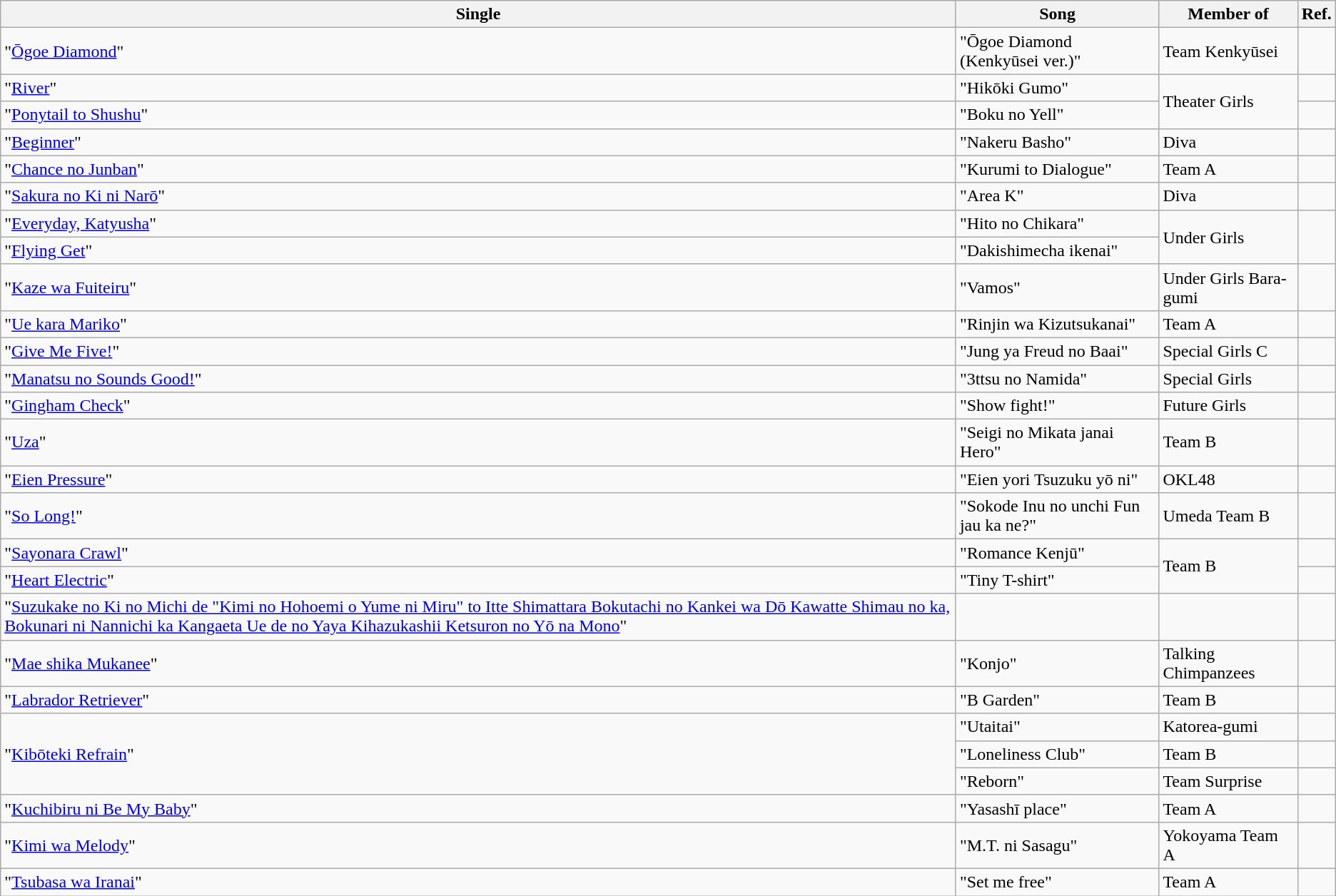<table class="wikitable">
<tr>
<th>Single</th>
<th>Song</th>
<th>Member of</th>
<th>Ref.</th>
</tr>
<tr>
<td>"<a href='#'>Ōgoe Diamond</a>"</td>
<td>"Ōgoe Diamond (Kenkyūsei ver.)"</td>
<td>Team Kenkyūsei</td>
<td></td>
</tr>
<tr>
<td>"<a href='#'>River</a>"</td>
<td>"Hikōki Gumo"</td>
<td rowspan="2">Theater Girls</td>
<td></td>
</tr>
<tr>
<td>"<a href='#'>Ponytail to Shushu</a>"</td>
<td>"Boku no Yell"</td>
<td></td>
</tr>
<tr>
<td>"<a href='#'>Beginner</a>"</td>
<td>"Nakeru Basho"</td>
<td>Diva</td>
<td></td>
</tr>
<tr>
<td>"<a href='#'>Chance no Junban</a>"</td>
<td>"Kurumi to Dialogue"</td>
<td>Team A</td>
<td></td>
</tr>
<tr>
<td>"<a href='#'>Sakura no Ki ni Narō</a>"</td>
<td>"Area K"</td>
<td>Diva</td>
<td></td>
</tr>
<tr>
<td>"<a href='#'>Everyday, Katyusha</a>"</td>
<td>"Hito no Chikara"</td>
<td rowspan="2">Under Girls</td>
<td rowspan="2"></td>
</tr>
<tr>
<td>"<a href='#'>Flying Get</a>"</td>
<td>"Dakishimecha ikenai"</td>
</tr>
<tr>
<td>"<a href='#'>Kaze wa Fuiteiru</a>"</td>
<td>"Vamos"</td>
<td>Under Girls Bara-gumi</td>
<td></td>
</tr>
<tr>
<td>"<a href='#'>Ue kara Mariko</a>"</td>
<td>"Rinjin wa Kizutsukanai"</td>
<td>Team A</td>
<td></td>
</tr>
<tr>
<td>"<a href='#'>Give Me Five!</a>"</td>
<td>"Jung ya Freud no Baai"</td>
<td>Special Girls C</td>
<td></td>
</tr>
<tr>
<td>"<a href='#'>Manatsu no Sounds Good!</a>"</td>
<td>"3ttsu no Namida"</td>
<td>Special Girls</td>
<td></td>
</tr>
<tr>
<td>"<a href='#'>Gingham Check</a>"</td>
<td>"Show fight!"</td>
<td>Future Girls</td>
<td></td>
</tr>
<tr>
<td>"<a href='#'>Uza</a>"</td>
<td>"Seigi no Mikata janai Hero"</td>
<td>Team B</td>
<td></td>
</tr>
<tr>
<td>"<a href='#'>Eien Pressure</a>"</td>
<td>"Eien yori Tsuzuku yō ni"</td>
<td>OKL48</td>
<td></td>
</tr>
<tr>
<td>"<a href='#'>So Long!</a>"</td>
<td>"Sokode Inu no unchi Fun jau ka ne?"</td>
<td>Umeda Team B</td>
<td></td>
</tr>
<tr>
<td>"<a href='#'>Sayonara Crawl</a>"</td>
<td>"Romance Kenjū"</td>
<td rowspan="2">Team B</td>
<td></td>
</tr>
<tr>
<td>"<a href='#'>Heart Electric</a>"</td>
<td>"Tiny T-shirt"</td>
<td></td>
</tr>
<tr>
<td>"<a href='#'>Suzukake no Ki no Michi de "Kimi no Hohoemi o Yume ni Miru" to Itte Shimattara Bokutachi no Kankei wa Dō Kawatte Shimau no ka, Bokunari ni Nannichi ka Kangaeta Ue de no Yaya Kihazukashii Ketsuron no Yō na Mono</a>"</td>
<td></td>
<td></td>
<td></td>
</tr>
<tr>
<td>"<a href='#'>Mae shika Mukanee</a>"</td>
<td>"Konjo"</td>
<td>Talking Chimpanzees</td>
<td></td>
</tr>
<tr>
<td>"<a href='#'>Labrador Retriever</a>"</td>
<td>"B Garden"</td>
<td>Team B</td>
<td></td>
</tr>
<tr>
<td rowspan="3">"<a href='#'>Kibōteki Refrain</a>"</td>
<td>"Utaitai"</td>
<td>Katorea-gumi</td>
<td></td>
</tr>
<tr>
<td>"Loneliness Club"</td>
<td>Team B</td>
<td></td>
</tr>
<tr>
<td>"Reborn"</td>
<td>Team Surprise</td>
<td></td>
</tr>
<tr>
<td>"<a href='#'>Kuchibiru ni Be My Baby</a>"</td>
<td>"Yasashī place"</td>
<td>Team A</td>
<td></td>
</tr>
<tr>
<td>"<a href='#'>Kimi wa Melody</a>"</td>
<td>"M.T. ni Sasagu"</td>
<td>Yokoyama Team A</td>
<td></td>
</tr>
<tr>
<td>"<a href='#'>Tsubasa wa Iranai</a>"</td>
<td>"Set me free"</td>
<td>Team A</td>
<td></td>
</tr>
</table>
